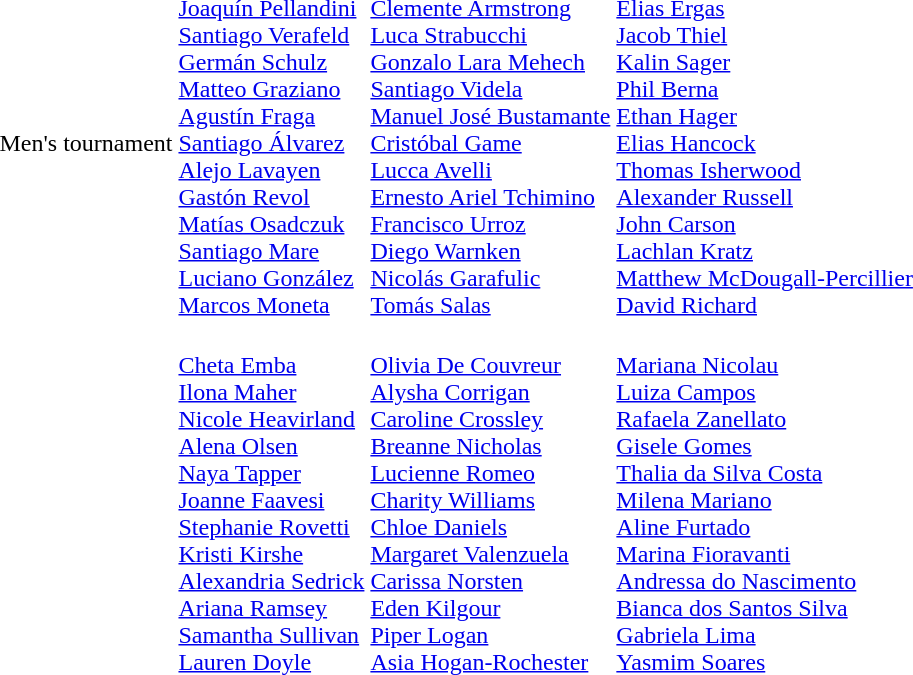<table>
<tr>
<td>Men's tournament<br></td>
<td><br><a href='#'>Joaquín Pellandini</a><br><a href='#'>Santiago Verafeld</a><br><a href='#'>Germán Schulz</a><br><a href='#'>Matteo Graziano</a><br><a href='#'>Agustín Fraga</a><br><a href='#'>Santiago Álvarez</a><br><a href='#'>Alejo Lavayen</a><br><a href='#'>Gastón Revol</a><br><a href='#'>Matías Osadczuk</a><br><a href='#'>Santiago Mare</a><br><a href='#'>Luciano González</a><br><a href='#'>Marcos Moneta</a></td>
<td><br><a href='#'>Clemente Armstrong</a><br><a href='#'>Luca Strabucchi</a><br><a href='#'>Gonzalo Lara Mehech</a><br><a href='#'>Santiago Videla</a><br><a href='#'>Manuel José Bustamante</a><br><a href='#'>Cristóbal Game</a><br><a href='#'>Lucca Avelli</a><br><a href='#'>Ernesto Ariel Tchimino</a><br><a href='#'>Francisco Urroz</a><br><a href='#'>Diego Warnken</a><br><a href='#'>Nicolás Garafulic</a><br><a href='#'>Tomás Salas</a></td>
<td><br><a href='#'>Elias Ergas</a><br><a href='#'>Jacob Thiel</a><br><a href='#'>Kalin Sager</a><br><a href='#'>Phil Berna</a><br><a href='#'>Ethan Hager</a><br><a href='#'>Elias Hancock</a><br><a href='#'>Thomas Isherwood</a><br><a href='#'>Alexander Russell</a><br><a href='#'>John Carson</a><br><a href='#'>Lachlan Kratz</a><br><a href='#'>Matthew McDougall-Percillier</a><br><a href='#'>David Richard</a></td>
</tr>
<tr>
<td><br></td>
<td><br><a href='#'>Cheta Emba</a><br><a href='#'>Ilona Maher</a><br><a href='#'>Nicole Heavirland</a><br><a href='#'>Alena Olsen</a><br><a href='#'>Naya Tapper</a><br><a href='#'>Joanne Faavesi</a><br><a href='#'>Stephanie Rovetti</a><br><a href='#'>Kristi Kirshe</a><br><a href='#'>Alexandria Sedrick</a><br><a href='#'>Ariana Ramsey</a><br><a href='#'>Samantha Sullivan</a><br><a href='#'>Lauren Doyle</a></td>
<td><br><a href='#'>Olivia De Couvreur</a><br><a href='#'>Alysha Corrigan</a><br><a href='#'>Caroline Crossley</a><br><a href='#'>Breanne Nicholas</a><br><a href='#'>Lucienne Romeo</a><br><a href='#'>Charity Williams</a><br><a href='#'>Chloe Daniels</a><br><a href='#'>Margaret Valenzuela</a><br><a href='#'>Carissa Norsten</a><br><a href='#'>Eden Kilgour</a><br><a href='#'>Piper Logan</a><br><a href='#'>Asia Hogan-Rochester</a></td>
<td><br><a href='#'>Mariana Nicolau</a><br><a href='#'>Luiza Campos</a><br><a href='#'>Rafaela Zanellato</a><br><a href='#'>Gisele Gomes</a><br><a href='#'>Thalia da Silva Costa</a><br><a href='#'>Milena Mariano</a><br><a href='#'>Aline Furtado</a><br><a href='#'>Marina Fioravanti</a><br><a href='#'>Andressa do Nascimento</a><br><a href='#'>Bianca dos Santos Silva</a><br><a href='#'>Gabriela Lima</a><br><a href='#'>Yasmim Soares</a></td>
</tr>
</table>
